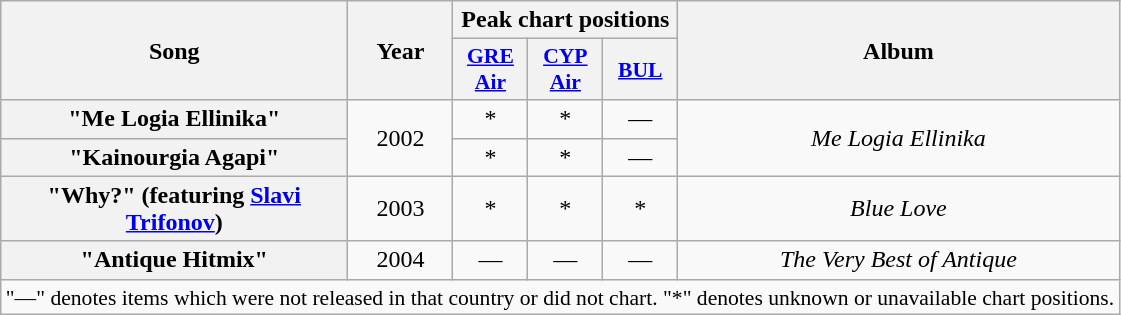<table class="wikitable plainrowheaders" style="text-align:center;" border="1">
<tr>
<th scope="col" rowspan="2" style="width:14em;">Song</th>
<th scope="col" rowspan="2">Year</th>
<th scope="col" colspan="3">Peak chart positions</th>
<th scope="col" rowspan="2">Album</th>
</tr>
<tr>
<th scope="col" style="width:3em;font-size:90%;"><a href='#'>GRE Air</a></th>
<th scope="col" style="width:3em;font-size:90%;"><a href='#'>CYP Air</a></th>
<th scope="col" style="width:3em;font-size:90%;"><a href='#'>BUL</a></th>
</tr>
<tr>
<th scope="row">"Me Logia Ellinika"</th>
<td rowspan="2">2002</td>
<td>*</td>
<td>*</td>
<td>—</td>
<td rowspan="2"><em>Me Logia Ellinika</em></td>
</tr>
<tr>
<th scope="row">"Kainourgia Agapi"</th>
<td>*</td>
<td>*</td>
<td>—</td>
</tr>
<tr>
<th scope="row">"Why?" <span>(featuring <a href='#'>Slavi Trifonov</a>)</span></th>
<td>2003</td>
<td>*</td>
<td>*</td>
<td>*</td>
<td><em>Blue Love</em></td>
</tr>
<tr>
<th scope="row">"Antique Hitmix"</th>
<td>2004</td>
<td>—</td>
<td>—</td>
<td>—</td>
<td><em>The Very Best of Antique</em></td>
</tr>
<tr>
<td colspan="7" style="font-size:90%;">"—" denotes items which were not released in that country or did not chart. "*" denotes unknown or unavailable chart positions.</td>
</tr>
</table>
